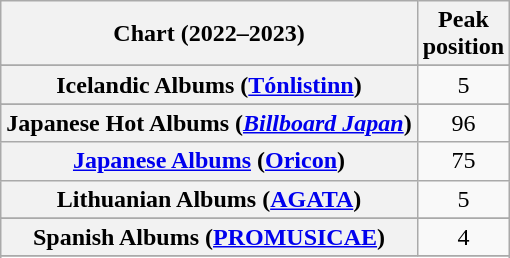<table class="wikitable sortable plainrowheaders" style="text-align:center">
<tr>
<th scope="col">Chart (2022–2023)</th>
<th scope="col">Peak<br>position</th>
</tr>
<tr>
</tr>
<tr>
</tr>
<tr>
</tr>
<tr>
</tr>
<tr>
</tr>
<tr>
</tr>
<tr>
</tr>
<tr>
</tr>
<tr>
</tr>
<tr>
</tr>
<tr>
</tr>
<tr>
</tr>
<tr>
<th scope="row">Icelandic Albums (<a href='#'>Tónlistinn</a>)</th>
<td>5</td>
</tr>
<tr>
</tr>
<tr>
</tr>
<tr>
<th scope="row">Japanese Hot Albums (<em><a href='#'>Billboard Japan</a></em>)</th>
<td>96</td>
</tr>
<tr>
<th scope="row"><a href='#'>Japanese Albums</a> (<a href='#'>Oricon</a>)</th>
<td>75</td>
</tr>
<tr>
<th scope="row">Lithuanian Albums (<a href='#'>AGATA</a>)</th>
<td>5</td>
</tr>
<tr>
</tr>
<tr>
</tr>
<tr>
</tr>
<tr>
</tr>
<tr>
</tr>
<tr>
<th scope="row">Spanish Albums (<a href='#'>PROMUSICAE</a>)</th>
<td>4</td>
</tr>
<tr>
</tr>
<tr>
</tr>
<tr>
</tr>
<tr>
</tr>
<tr>
</tr>
<tr>
</tr>
<tr>
</tr>
<tr>
</tr>
</table>
